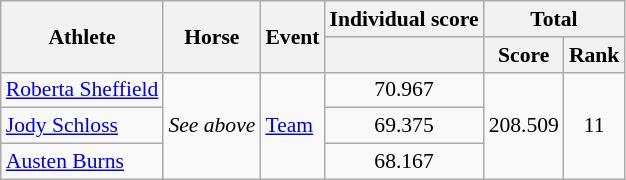<table class=wikitable style="font-size:90%">
<tr>
<th rowspan="2">Athlete</th>
<th rowspan="2">Horse</th>
<th rowspan="2">Event</th>
<th colspan="1">Individual score</th>
<th colspan="2">Total</th>
</tr>
<tr>
<th></th>
<th>Score</th>
<th>Rank</th>
</tr>
<tr align=center>
<td align=left><a href='#'>Roberta Sheffield</a></td>
<td align=left rowspan=3><em>See above</em></td>
<td align=left rowspan=3><a href='#'>Team</a></td>
<td>70.967</td>
<td rowspan="3">208.509</td>
<td rowspan="3">11</td>
</tr>
<tr align=center>
<td align=left><a href='#'>Jody Schloss</a></td>
<td>69.375</td>
</tr>
<tr align=center>
<td align=left><a href='#'>Austen Burns</a></td>
<td>68.167</td>
</tr>
</table>
